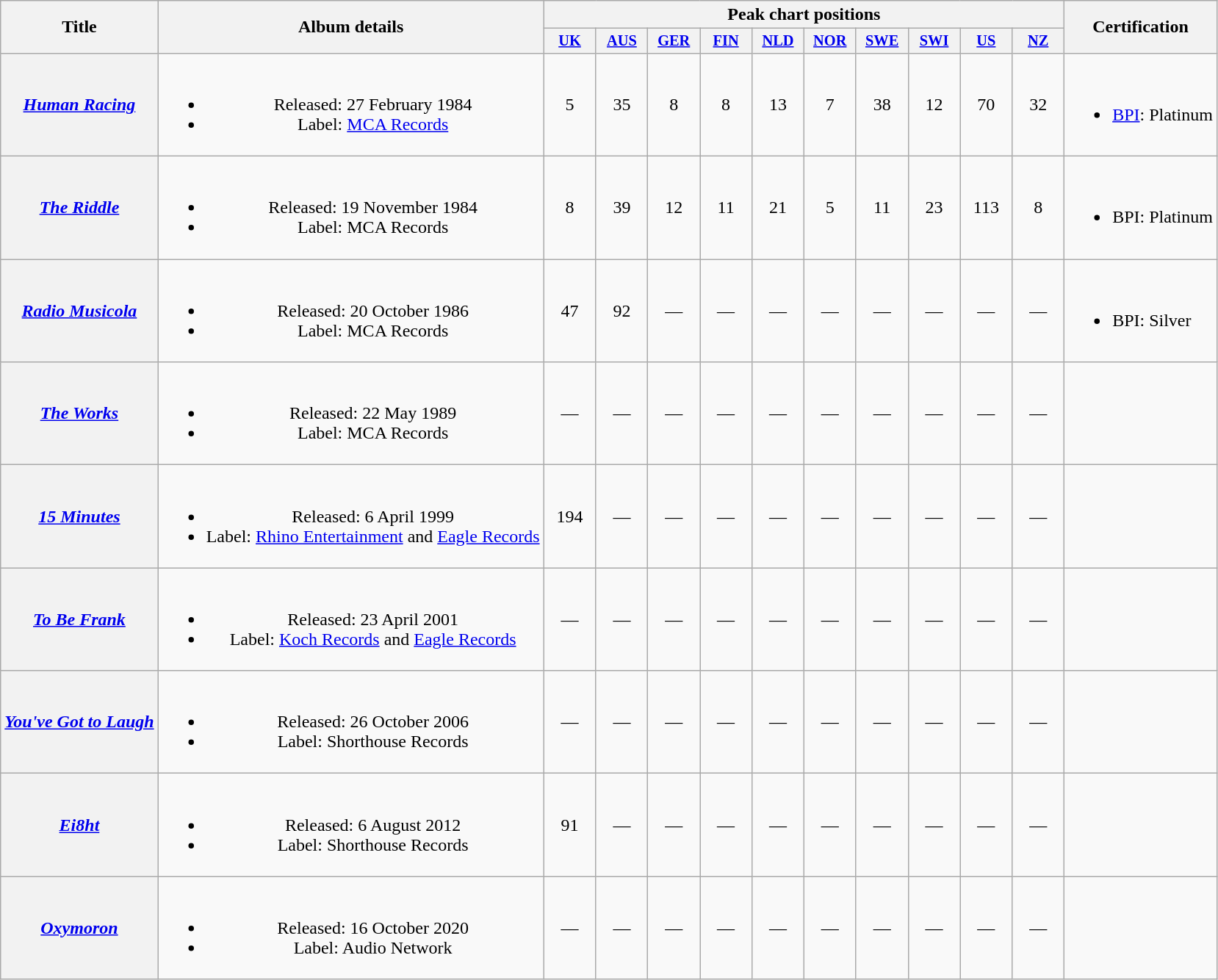<table class="wikitable plainrowheaders" style=text-align:center;>
<tr>
<th scope="col" rowspan="2">Title</th>
<th scope="col" rowspan="2">Album details</th>
<th colspan="10">Peak chart positions</th>
<th scope="col" rowspan="2">Certification</th>
</tr>
<tr>
<th style="width:3em;font-size:85%"><a href='#'>UK</a><br></th>
<th style="width:3em;font-size:85%"><a href='#'>AUS</a><br></th>
<th style="width:3em;font-size:85%"><a href='#'>GER</a><br></th>
<th style="width:3em;font-size:85%"><a href='#'>FIN</a><br></th>
<th style="width:3em;font-size:85%"><a href='#'>NLD</a><br></th>
<th style="width:3em;font-size:85%"><a href='#'>NOR</a><br></th>
<th style="width:3em;font-size:85%"><a href='#'>SWE</a><br></th>
<th style="width:3em;font-size:85%"><a href='#'>SWI</a><br></th>
<th style="width:3em;font-size:85%"><a href='#'>US</a><br></th>
<th style="width:3em;font-size:85%"><a href='#'>NZ</a><br></th>
</tr>
<tr>
<th scope="row"><em><a href='#'>Human Racing</a></em></th>
<td><br><ul><li>Released: 27 February 1984</li><li>Label: <a href='#'>MCA Records</a></li></ul></td>
<td>5</td>
<td>35</td>
<td>8</td>
<td>8</td>
<td>13</td>
<td>7</td>
<td>38</td>
<td>12</td>
<td>70</td>
<td>32</td>
<td style="text-align:left;"><br><ul><li><a href='#'>BPI</a>: Platinum</li></ul></td>
</tr>
<tr>
<th scope="row"><em><a href='#'>The Riddle</a></em></th>
<td><br><ul><li>Released: 19 November 1984</li><li>Label: MCA Records</li></ul></td>
<td>8</td>
<td>39</td>
<td>12</td>
<td>11</td>
<td>21</td>
<td>5</td>
<td>11</td>
<td>23</td>
<td>113</td>
<td>8</td>
<td style="text-align:left;"><br><ul><li>BPI: Platinum</li></ul></td>
</tr>
<tr>
<th scope="row"><em><a href='#'>Radio Musicola</a></em></th>
<td><br><ul><li>Released: 20 October 1986</li><li>Label: MCA Records</li></ul></td>
<td>47</td>
<td>92</td>
<td>—</td>
<td>—</td>
<td>—</td>
<td>—</td>
<td>—</td>
<td>—</td>
<td>—</td>
<td>—</td>
<td style="text-align:left;"><br><ul><li>BPI: Silver</li></ul></td>
</tr>
<tr>
<th scope="row"><em><a href='#'>The Works</a></em></th>
<td><br><ul><li>Released: 22 May 1989</li><li>Label: MCA Records</li></ul></td>
<td>—</td>
<td>—</td>
<td>—</td>
<td>—</td>
<td>—</td>
<td>—</td>
<td>—</td>
<td>—</td>
<td>—</td>
<td>—</td>
<td></td>
</tr>
<tr>
<th scope="row"><em><a href='#'>15 Minutes</a></em></th>
<td><br><ul><li>Released: 6 April 1999</li><li>Label: <a href='#'>Rhino Entertainment</a> and <a href='#'>Eagle Records</a></li></ul></td>
<td>194</td>
<td>—</td>
<td>—</td>
<td>—</td>
<td>—</td>
<td>—</td>
<td>—</td>
<td>—</td>
<td>—</td>
<td>—</td>
<td></td>
</tr>
<tr>
<th scope="row"><em><a href='#'>To Be Frank</a></em></th>
<td><br><ul><li>Released: 23 April 2001</li><li>Label: <a href='#'>Koch Records</a> and <a href='#'>Eagle Records</a></li></ul></td>
<td>—</td>
<td>—</td>
<td>—</td>
<td>—</td>
<td>—</td>
<td>—</td>
<td>—</td>
<td>—</td>
<td>—</td>
<td>—</td>
<td></td>
</tr>
<tr>
<th scope="row"><em><a href='#'>You've Got to Laugh</a></em></th>
<td><br><ul><li>Released: 26 October 2006</li><li>Label: Shorthouse Records</li></ul></td>
<td>—</td>
<td>—</td>
<td>—</td>
<td>—</td>
<td>—</td>
<td>—</td>
<td>—</td>
<td>—</td>
<td>—</td>
<td>—</td>
<td></td>
</tr>
<tr>
<th scope="row"><em><a href='#'>Ei8ht</a></em></th>
<td><br><ul><li>Released: 6 August 2012</li><li>Label: Shorthouse Records</li></ul></td>
<td>91</td>
<td>—</td>
<td>—</td>
<td>—</td>
<td>—</td>
<td>—</td>
<td>—</td>
<td>—</td>
<td>—</td>
<td>—</td>
<td></td>
</tr>
<tr>
<th scope="row"><em><a href='#'>Oxymoron</a></em></th>
<td><br><ul><li>Released: 16 October 2020</li><li>Label: Audio Network</li></ul></td>
<td>—</td>
<td>—</td>
<td>—</td>
<td>—</td>
<td>—</td>
<td>—</td>
<td>—</td>
<td>—</td>
<td>—</td>
<td>—</td>
<td></td>
</tr>
</table>
